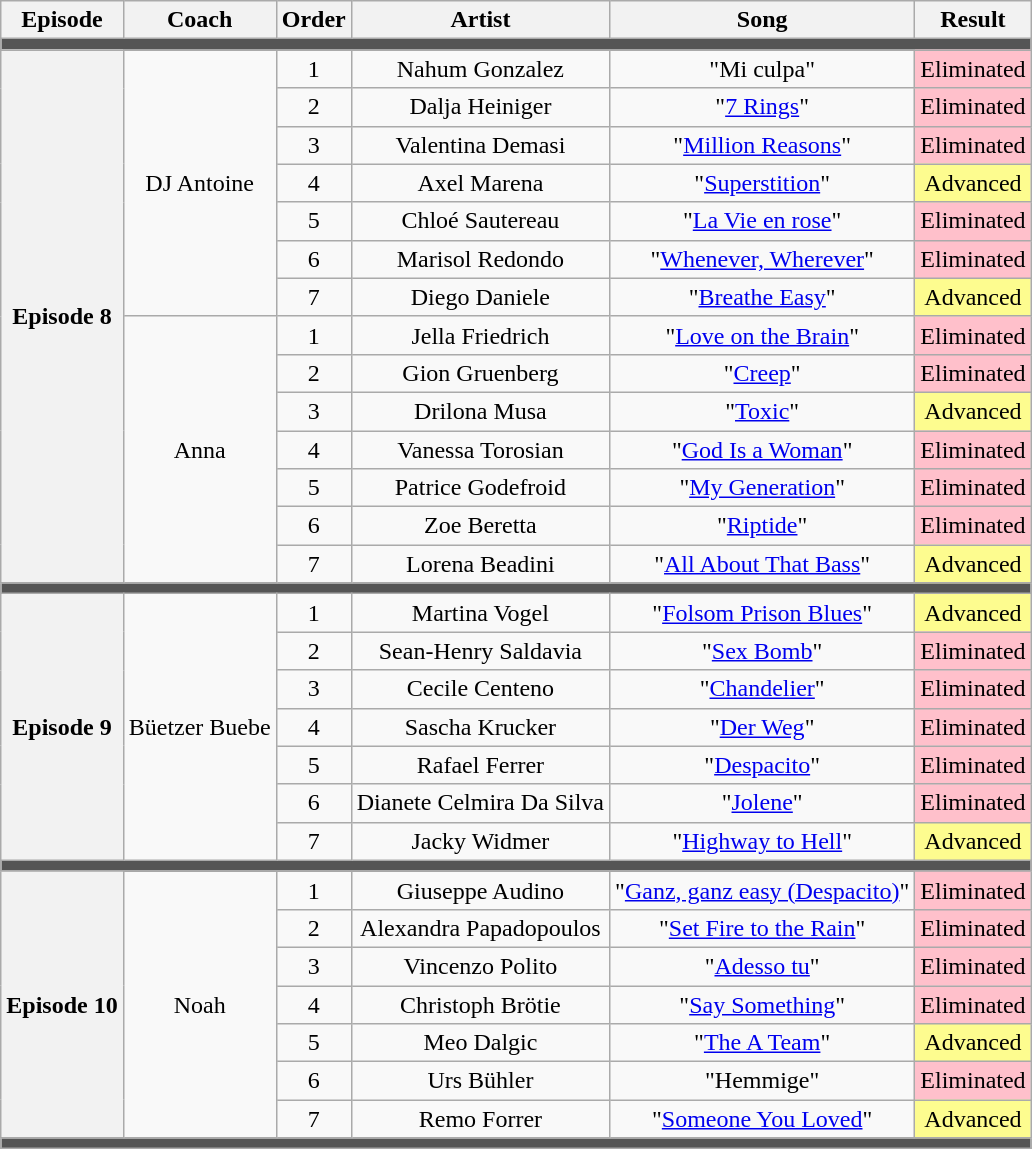<table class="wikitable plainrowheaders" style="text-align: center;">
<tr>
<th scope="col">Episode</th>
<th>Coach</th>
<th>Order</th>
<th>Artist</th>
<th>Song</th>
<th>Result</th>
</tr>
<tr>
<td colspan="6" style="background:#555;"></td>
</tr>
<tr>
<th rowspan="14">Episode 8<br><small></small></th>
<td rowspan="7">DJ Antoine</td>
<td>1</td>
<td>Nahum Gonzalez</td>
<td>"Mi culpa"</td>
<td style="background:pink;">Eliminated</td>
</tr>
<tr>
<td>2</td>
<td>Dalja Heiniger</td>
<td>"<a href='#'>7 Rings</a>"</td>
<td style="background:pink;">Eliminated</td>
</tr>
<tr>
<td>3</td>
<td>Valentina Demasi</td>
<td>"<a href='#'>Million Reasons</a>"</td>
<td style="background:pink;">Eliminated</td>
</tr>
<tr>
<td>4</td>
<td>Axel Marena</td>
<td>"<a href='#'>Superstition</a>"</td>
<td style="background:#fdfc8f;">Advanced</td>
</tr>
<tr>
<td>5</td>
<td>Chloé Sautereau</td>
<td>"<a href='#'>La Vie en rose</a>"</td>
<td style="background:pink;">Eliminated</td>
</tr>
<tr>
<td>6</td>
<td>Marisol Redondo</td>
<td>"<a href='#'>Whenever, Wherever</a>"</td>
<td style="background:pink;">Eliminated</td>
</tr>
<tr>
<td>7</td>
<td>Diego Daniele</td>
<td>"<a href='#'>Breathe Easy</a>"</td>
<td style="background:#fdfc8f;">Advanced</td>
</tr>
<tr>
<td rowspan="7">Anna</td>
<td>1</td>
<td>Jella Friedrich</td>
<td>"<a href='#'>Love on the Brain</a>"</td>
<td style="background:pink;">Eliminated</td>
</tr>
<tr>
<td>2</td>
<td>Gion Gruenberg</td>
<td>"<a href='#'>Creep</a>"</td>
<td style="background:pink;">Eliminated</td>
</tr>
<tr>
<td>3</td>
<td>Drilona Musa</td>
<td>"<a href='#'>Toxic</a>"</td>
<td style="background:#fdfc8f;">Advanced</td>
</tr>
<tr>
<td>4</td>
<td>Vanessa Torosian</td>
<td>"<a href='#'>God Is a Woman</a>"</td>
<td style="background:pink;">Eliminated</td>
</tr>
<tr>
<td>5</td>
<td>Patrice Godefroid</td>
<td>"<a href='#'>My Generation</a>"</td>
<td style="background:pink;">Eliminated</td>
</tr>
<tr>
<td>6</td>
<td>Zoe Beretta</td>
<td>"<a href='#'>Riptide</a>"</td>
<td style="background:pink;">Eliminated</td>
</tr>
<tr>
<td>7</td>
<td>Lorena Beadini</td>
<td>"<a href='#'>All About That Bass</a>"</td>
<td style="background:#fdfc8f;">Advanced</td>
</tr>
<tr>
<td colspan="6" style="background:#555;"></td>
</tr>
<tr>
<th rowspan="7">Episode 9<br><small></small></th>
<td rowspan="7">Büetzer Buebe</td>
<td>1</td>
<td>Martina Vogel</td>
<td>"<a href='#'>Folsom Prison Blues</a>"</td>
<td style="background:#fdfc8f;">Advanced</td>
</tr>
<tr>
<td>2</td>
<td>Sean-Henry Saldavia</td>
<td>"<a href='#'>Sex Bomb</a>"</td>
<td style="background:pink;">Eliminated</td>
</tr>
<tr>
<td>3</td>
<td>Cecile Centeno</td>
<td>"<a href='#'>Chandelier</a>"</td>
<td style="background:pink;">Eliminated</td>
</tr>
<tr>
<td>4</td>
<td>Sascha Krucker</td>
<td>"<a href='#'>Der Weg</a>"</td>
<td style="background:pink;">Eliminated</td>
</tr>
<tr>
<td>5</td>
<td>Rafael Ferrer</td>
<td>"<a href='#'>Despacito</a>"</td>
<td style="background:pink;">Eliminated</td>
</tr>
<tr>
<td>6</td>
<td>Dianete Celmira Da Silva</td>
<td>"<a href='#'>Jolene</a>"</td>
<td style="background:pink;">Eliminated</td>
</tr>
<tr>
<td>7</td>
<td>Jacky Widmer</td>
<td>"<a href='#'>Highway to Hell</a>"</td>
<td style="background:#fdfc8f;">Advanced</td>
</tr>
<tr>
<td colspan="6" style="background:#555;"></td>
</tr>
<tr>
<th rowspan="7">Episode 10<br><small></small></th>
<td rowspan="7">Noah</td>
<td>1</td>
<td>Giuseppe Audino</td>
<td>"<a href='#'>Ganz, ganz easy (Despacito)</a>"</td>
<td style="background:pink;">Eliminated</td>
</tr>
<tr>
<td>2</td>
<td>Alexandra Papadopoulos</td>
<td>"<a href='#'>Set Fire to the Rain</a>"</td>
<td style="background:pink;">Eliminated</td>
</tr>
<tr>
<td>3</td>
<td>Vincenzo Polito</td>
<td>"<a href='#'>Adesso tu</a>"</td>
<td style="background:pink;">Eliminated</td>
</tr>
<tr>
<td>4</td>
<td>Christoph Brötie</td>
<td>"<a href='#'>Say Something</a>"</td>
<td style="background:pink;">Eliminated</td>
</tr>
<tr>
<td>5</td>
<td>Meo Dalgic</td>
<td>"<a href='#'>The A Team</a>"</td>
<td style="background:#fdfc8f;">Advanced</td>
</tr>
<tr>
<td>6</td>
<td>Urs Bühler</td>
<td>"Hemmige"</td>
<td style="background:pink;">Eliminated</td>
</tr>
<tr>
<td>7</td>
<td>Remo Forrer</td>
<td>"<a href='#'>Someone You Loved</a>"</td>
<td style="background:#fdfc8f;">Advanced</td>
</tr>
<tr>
<td colspan="6" style="background:#555;"></td>
</tr>
</table>
